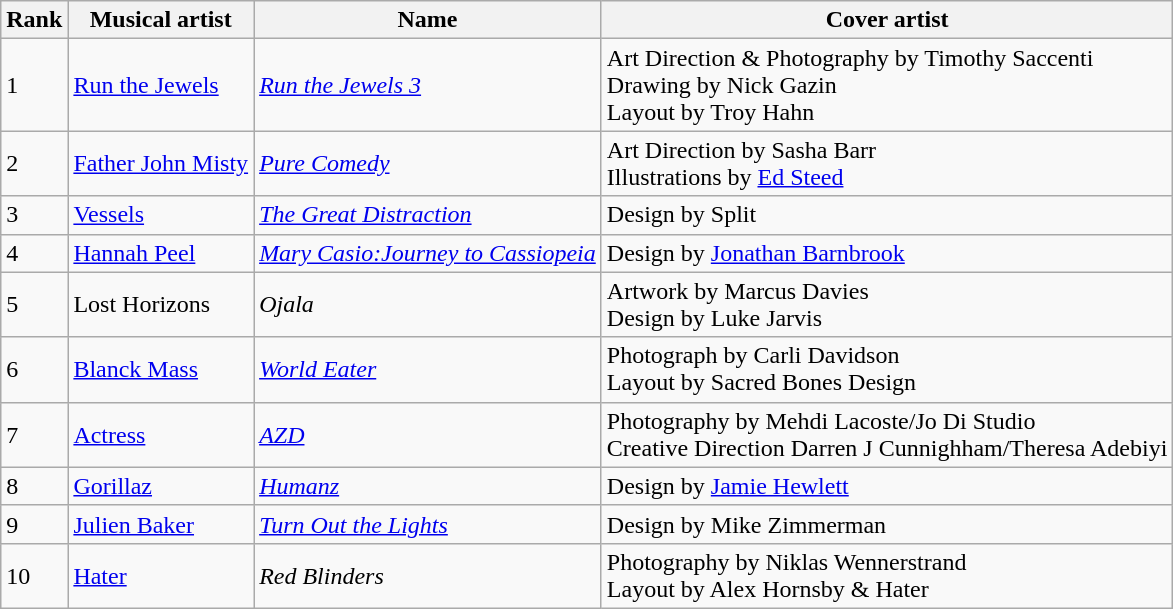<table class="wikitable">
<tr>
<th>Rank</th>
<th>Musical artist</th>
<th>Name</th>
<th>Cover artist</th>
</tr>
<tr>
<td>1</td>
<td><a href='#'>Run the Jewels</a></td>
<td><em><a href='#'>Run the Jewels 3</a></em></td>
<td>Art Direction & Photography by Timothy Saccenti<br>Drawing by Nick Gazin<br>Layout by Troy Hahn</td>
</tr>
<tr>
<td>2</td>
<td><a href='#'>Father John Misty</a></td>
<td><em><a href='#'>Pure Comedy</a></em></td>
<td>Art Direction by Sasha Barr<br>Illustrations by <a href='#'>Ed Steed</a></td>
</tr>
<tr>
<td>3</td>
<td><a href='#'>Vessels</a></td>
<td><em><a href='#'>The Great Distraction</a></em></td>
<td>Design by Split</td>
</tr>
<tr>
<td>4</td>
<td><a href='#'>Hannah Peel</a></td>
<td><em><a href='#'>Mary Casio:Journey to Cassiopeia</a></em></td>
<td>Design by <a href='#'>Jonathan Barnbrook</a></td>
</tr>
<tr>
<td>5</td>
<td>Lost Horizons</td>
<td><em>Ojala</em></td>
<td>Artwork by Marcus Davies<br>Design by Luke Jarvis</td>
</tr>
<tr>
<td>6</td>
<td><a href='#'>Blanck Mass</a></td>
<td><em><a href='#'>World Eater</a></em></td>
<td>Photograph by Carli Davidson<br>Layout by Sacred Bones Design</td>
</tr>
<tr>
<td>7</td>
<td><a href='#'>Actress</a></td>
<td><em><a href='#'>AZD</a></em></td>
<td>Photography by Mehdi Lacoste/Jo Di Studio<br>Creative Direction Darren J Cunnighham/Theresa Adebiyi</td>
</tr>
<tr>
<td>8</td>
<td><a href='#'>Gorillaz</a></td>
<td><em><a href='#'>Humanz</a></em></td>
<td>Design by <a href='#'>Jamie Hewlett</a></td>
</tr>
<tr>
<td>9</td>
<td><a href='#'>Julien Baker</a></td>
<td><em><a href='#'>Turn Out the Lights</a></em></td>
<td>Design by Mike Zimmerman</td>
</tr>
<tr>
<td>10</td>
<td><a href='#'>Hater</a></td>
<td><em>Red Blinders</em></td>
<td>Photography by Niklas Wennerstrand<br>Layout by Alex Hornsby & Hater</td>
</tr>
</table>
